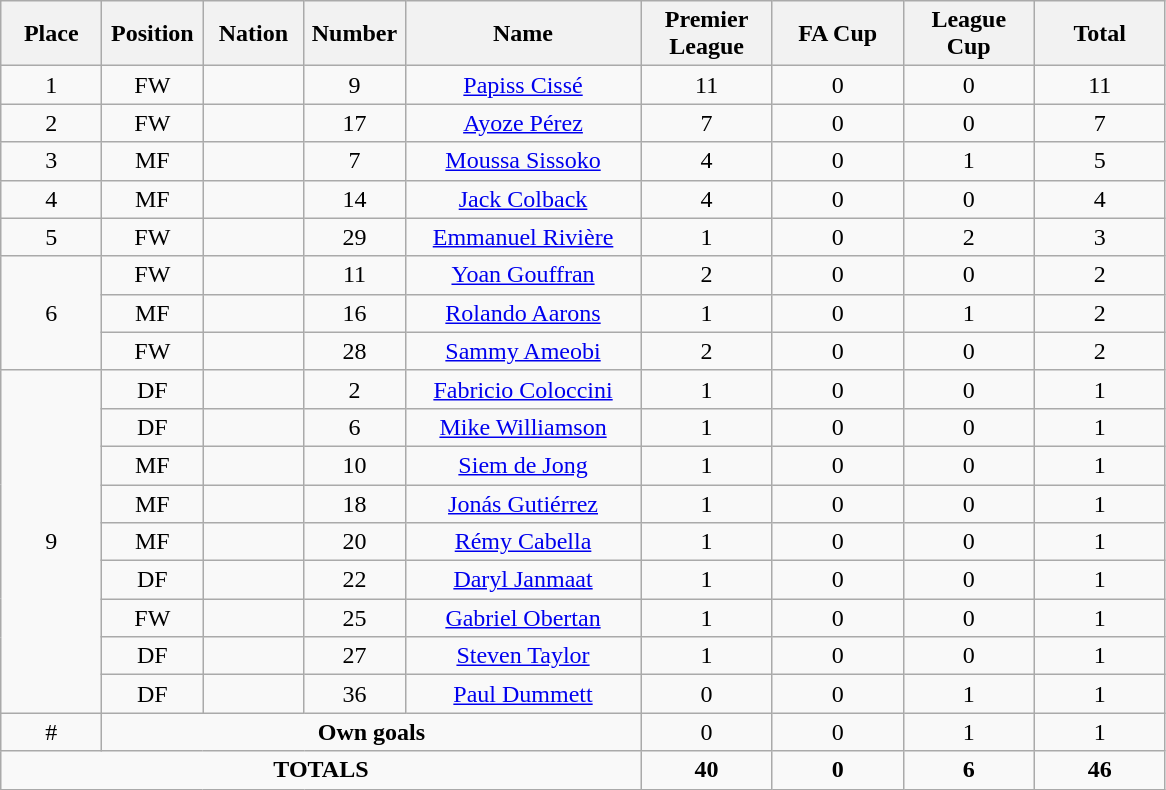<table class="wikitable" style="text-align: center;">
<tr>
<th width=60>Place</th>
<th width=60>Position</th>
<th width=60>Nation</th>
<th width=60>Number</th>
<th width=150>Name</th>
<th width=80>Premier League</th>
<th width=80>FA Cup</th>
<th width=80>League Cup</th>
<th width=80>Total</th>
</tr>
<tr>
<td rowspan="1">1</td>
<td>FW</td>
<td></td>
<td>9</td>
<td><a href='#'>Papiss Cissé</a></td>
<td>11</td>
<td>0</td>
<td>0</td>
<td>11</td>
</tr>
<tr>
<td rowspan="1">2</td>
<td>FW</td>
<td></td>
<td>17</td>
<td><a href='#'>Ayoze Pérez</a></td>
<td>7</td>
<td>0</td>
<td>0</td>
<td>7</td>
</tr>
<tr>
<td rowspan="1">3</td>
<td>MF</td>
<td></td>
<td>7</td>
<td><a href='#'>Moussa Sissoko</a></td>
<td>4</td>
<td>0</td>
<td>1</td>
<td>5</td>
</tr>
<tr>
<td rowspan="1">4</td>
<td>MF</td>
<td></td>
<td>14</td>
<td><a href='#'>Jack Colback</a></td>
<td>4</td>
<td>0</td>
<td>0</td>
<td>4</td>
</tr>
<tr>
<td rowspan="1">5</td>
<td>FW</td>
<td></td>
<td>29</td>
<td><a href='#'>Emmanuel Rivière</a></td>
<td>1</td>
<td>0</td>
<td>2</td>
<td>3</td>
</tr>
<tr>
<td rowspan="3">6</td>
<td>FW</td>
<td></td>
<td>11</td>
<td><a href='#'>Yoan Gouffran</a></td>
<td>2</td>
<td>0</td>
<td>0</td>
<td>2</td>
</tr>
<tr>
<td>MF</td>
<td></td>
<td>16</td>
<td><a href='#'>Rolando Aarons</a></td>
<td>1</td>
<td>0</td>
<td>1</td>
<td>2</td>
</tr>
<tr>
<td>FW</td>
<td></td>
<td>28</td>
<td><a href='#'>Sammy Ameobi</a></td>
<td>2</td>
<td>0</td>
<td>0</td>
<td>2</td>
</tr>
<tr>
<td rowspan="9">9</td>
<td>DF</td>
<td></td>
<td>2</td>
<td><a href='#'>Fabricio Coloccini</a></td>
<td>1</td>
<td>0</td>
<td>0</td>
<td>1</td>
</tr>
<tr>
<td>DF</td>
<td></td>
<td>6</td>
<td><a href='#'>Mike Williamson</a></td>
<td>1</td>
<td>0</td>
<td>0</td>
<td>1</td>
</tr>
<tr>
<td>MF</td>
<td></td>
<td>10</td>
<td><a href='#'>Siem de Jong</a></td>
<td>1</td>
<td>0</td>
<td>0</td>
<td>1</td>
</tr>
<tr>
<td>MF</td>
<td></td>
<td>18</td>
<td><a href='#'>Jonás Gutiérrez</a></td>
<td>1</td>
<td>0</td>
<td>0</td>
<td>1</td>
</tr>
<tr>
<td>MF</td>
<td></td>
<td>20</td>
<td><a href='#'>Rémy Cabella</a></td>
<td>1</td>
<td>0</td>
<td>0</td>
<td>1</td>
</tr>
<tr>
<td>DF</td>
<td></td>
<td>22</td>
<td><a href='#'>Daryl Janmaat</a></td>
<td>1</td>
<td>0</td>
<td>0</td>
<td>1</td>
</tr>
<tr>
<td>FW</td>
<td></td>
<td>25</td>
<td><a href='#'>Gabriel Obertan</a></td>
<td>1</td>
<td>0</td>
<td>0</td>
<td>1</td>
</tr>
<tr>
<td>DF</td>
<td></td>
<td>27</td>
<td><a href='#'>Steven Taylor</a></td>
<td>1</td>
<td>0</td>
<td>0</td>
<td>1</td>
</tr>
<tr>
<td>DF</td>
<td></td>
<td>36</td>
<td><a href='#'>Paul Dummett</a></td>
<td>0</td>
<td>0</td>
<td>1</td>
<td>1</td>
</tr>
<tr>
<td>#</td>
<td colspan=4><strong>Own goals</strong></td>
<td>0</td>
<td>0</td>
<td>1</td>
<td>1</td>
</tr>
<tr>
<td colspan=5><strong>TOTALS</strong></td>
<td><strong>40</strong></td>
<td><strong>0</strong></td>
<td><strong>6</strong></td>
<td><strong>46</strong></td>
</tr>
</table>
